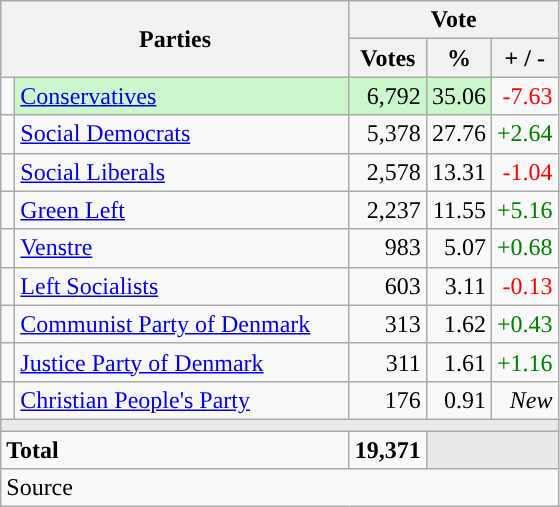<table class="wikitable" style="text-align:right;">
<tr>
<th style="text-align:centre;" rowspan="2" colspan="2" width="225">Parties</th>
<th colspan="3">Vote</th>
</tr>
<tr>
<th width="15">Votes</th>
<th width="15">%</th>
<th width="15">+ / -</th>
</tr>
<tr>
<td width="2" style="color:inherit;background:"></td>
<td bgcolor=#ccf7cc  align="left"><a href='#'>Conservatives</a></td>
<td bgcolor=#ccf7cc>6,792</td>
<td bgcolor=#ccf7cc>35.06</td>
<td style=color:red;>-7.63</td>
</tr>
<tr>
<td width="2" style="color:inherit;background:"></td>
<td align="left"><a href='#'>Social Democrats</a></td>
<td>5,378</td>
<td>27.76</td>
<td style=color:green;>+2.64</td>
</tr>
<tr>
<td width="2" style="color:inherit;background:"></td>
<td align="left"><a href='#'>Social Liberals</a></td>
<td>2,578</td>
<td>13.31</td>
<td style=color:red;>-1.04</td>
</tr>
<tr>
<td width="2" style="color:inherit;background:"></td>
<td align="left"><a href='#'>Green Left</a></td>
<td>2,237</td>
<td>11.55</td>
<td style=color:green;>+5.16</td>
</tr>
<tr>
<td width="2" style="color:inherit;background:"></td>
<td align="left"><a href='#'>Venstre</a></td>
<td>983</td>
<td>5.07</td>
<td style=color:green;>+0.68</td>
</tr>
<tr>
<td width="2" style="color:inherit;background:"></td>
<td align="left"><a href='#'>Left Socialists</a></td>
<td>603</td>
<td>3.11</td>
<td style=color:red;>-0.13</td>
</tr>
<tr>
<td width="2" style="color:inherit;background:"></td>
<td align="left"><a href='#'>Communist Party of Denmark</a></td>
<td>313</td>
<td>1.62</td>
<td style=color:green;>+0.43</td>
</tr>
<tr>
<td width="2" style="color:inherit;background:"></td>
<td align="left"><a href='#'>Justice Party of Denmark</a></td>
<td>311</td>
<td>1.61</td>
<td style=color:green;>+1.16</td>
</tr>
<tr>
<td width="2" style="color:inherit;background:"></td>
<td align="left"><a href='#'>Christian People's Party</a></td>
<td>176</td>
<td>0.91</td>
<td><em>New</em></td>
</tr>
<tr>
<td colspan="7" bgcolor="#E9E9E9"></td>
</tr>
<tr>
<td align="left" colspan="2"><strong>Total</strong></td>
<td><strong>19,371</strong></td>
<td bgcolor="#E9E9E9" colspan="2"></td>
</tr>
<tr>
<td align="left" colspan="6">Source</td>
</tr>
</table>
